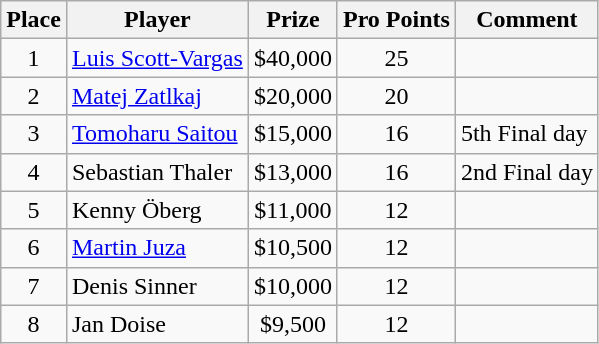<table class="wikitable">
<tr>
<th>Place</th>
<th>Player</th>
<th>Prize</th>
<th>Pro Points</th>
<th>Comment</th>
</tr>
<tr>
<td align=center>1</td>
<td> <a href='#'>Luis Scott-Vargas</a></td>
<td align=center>$40,000</td>
<td align=center>25</td>
<td></td>
</tr>
<tr>
<td align=center>2</td>
<td> <a href='#'>Matej Zatlkaj</a></td>
<td align=center>$20,000</td>
<td align=center>20</td>
<td></td>
</tr>
<tr>
<td align=center>3</td>
<td> <a href='#'>Tomoharu Saitou</a></td>
<td align=center>$15,000</td>
<td align=center>16</td>
<td>5th Final day</td>
</tr>
<tr>
<td align=center>4</td>
<td> Sebastian Thaler</td>
<td align=center>$13,000</td>
<td align=center>16</td>
<td>2nd Final day</td>
</tr>
<tr>
<td align=center>5</td>
<td> Kenny Öberg</td>
<td align=center>$11,000</td>
<td align=center>12</td>
<td></td>
</tr>
<tr>
<td align=center>6</td>
<td> <a href='#'>Martin Juza</a></td>
<td align=center>$10,500</td>
<td align=center>12</td>
<td></td>
</tr>
<tr>
<td align=center>7</td>
<td> Denis Sinner</td>
<td align=center>$10,000</td>
<td align=center>12</td>
<td></td>
</tr>
<tr>
<td align=center>8</td>
<td> Jan Doise</td>
<td align=center>$9,500</td>
<td align=center>12</td>
<td></td>
</tr>
</table>
